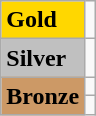<table class="wikitable">
<tr>
<td bgcolor="gold"><strong>Gold</strong></td>
<td></td>
</tr>
<tr>
<td bgcolor="silver"><strong>Silver</strong></td>
<td></td>
</tr>
<tr>
<td rowspan="2" bgcolor="#cc9966"><strong>Bronze</strong></td>
<td></td>
</tr>
<tr>
<td></td>
</tr>
</table>
